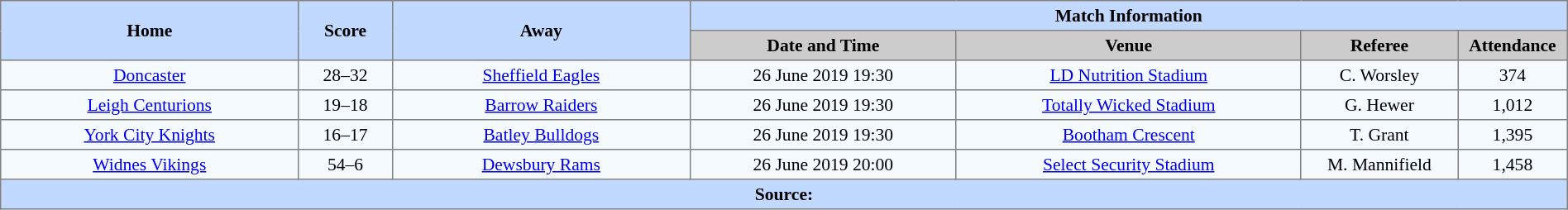<table border=1 style="border-collapse:collapse; font-size:90%; text-align:center;" cellpadding=3 cellspacing=0 width=100%>
<tr bgcolor=#C1D8FF>
<th rowspan=2 width=19%>Home</th>
<th rowspan=2 width=6%>Score</th>
<th rowspan=2 width=19%>Away</th>
<th colspan=4>Match Information</th>
</tr>
<tr bgcolor=#CCCCCC>
<th width=17%>Date and Time</th>
<th width=22%>Venue</th>
<th width=10%>Referee</th>
<th width=7%>Attendance</th>
</tr>
<tr bgcolor=#F5FAFF>
<td> <a href='#'>Doncaster</a></td>
<td>28–32</td>
<td> <a href='#'>Sheffield Eagles</a></td>
<td>26 June 2019 19:30</td>
<td><a href='#'>LD Nutrition Stadium</a></td>
<td>C. Worsley</td>
<td>374</td>
</tr>
<tr bgcolor=#F5FAFF>
<td> <a href='#'>Leigh Centurions</a></td>
<td>19–18</td>
<td> <a href='#'>Barrow Raiders</a></td>
<td>26 June 2019 19:30</td>
<td><a href='#'>Totally Wicked Stadium</a></td>
<td>G. Hewer</td>
<td>1,012</td>
</tr>
<tr bgcolor=#F5FAFF>
<td> <a href='#'>York City Knights</a></td>
<td>16–17</td>
<td> <a href='#'>Batley Bulldogs</a></td>
<td>26 June 2019 19:30</td>
<td><a href='#'>Bootham Crescent</a></td>
<td>T. Grant</td>
<td>1,395</td>
</tr>
<tr bgcolor=#F5FAFF>
<td> <a href='#'>Widnes Vikings</a></td>
<td>54–6</td>
<td> <a href='#'>Dewsbury Rams</a></td>
<td>26 June 2019 20:00</td>
<td><a href='#'>Select Security Stadium</a></td>
<td>M. Mannifield</td>
<td>1,458</td>
</tr>
<tr bgcolor="#c1d8ff">
<th colspan="12">Source:</th>
</tr>
</table>
